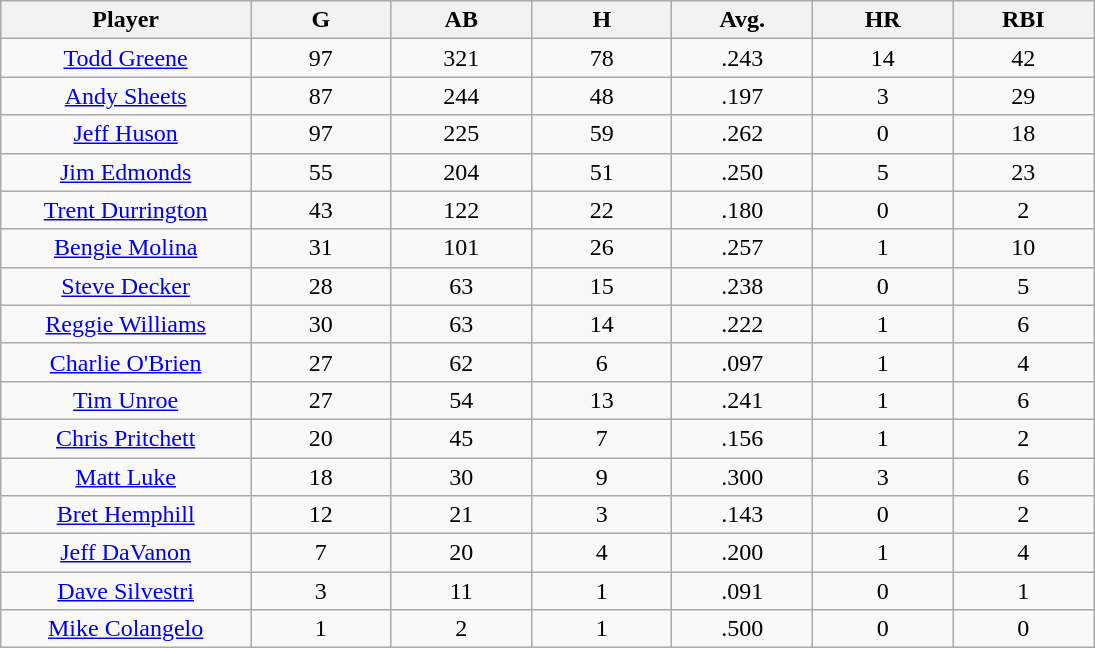<table class="wikitable sortable">
<tr>
<th bgcolor="#DDDDFF" width="16%">Player</th>
<th bgcolor="#DDDDFF" width="9%">G</th>
<th bgcolor="#DDDDFF" width="9%">AB</th>
<th bgcolor="#DDDDFF" width="9%">H</th>
<th bgcolor="#DDDDFF" width="9%">Avg.</th>
<th bgcolor="#DDDDFF" width="9%">HR</th>
<th bgcolor="#DDDDFF" width="9%">RBI</th>
</tr>
<tr align=center>
<td><a href='#'>Todd Greene</a></td>
<td>97</td>
<td>321</td>
<td>78</td>
<td>.243</td>
<td>14</td>
<td>42</td>
</tr>
<tr align=center>
<td><a href='#'>Andy Sheets</a></td>
<td>87</td>
<td>244</td>
<td>48</td>
<td>.197</td>
<td>3</td>
<td>29</td>
</tr>
<tr align=center>
<td><a href='#'>Jeff Huson</a></td>
<td>97</td>
<td>225</td>
<td>59</td>
<td>.262</td>
<td>0</td>
<td>18</td>
</tr>
<tr align=center>
<td><a href='#'>Jim Edmonds</a></td>
<td>55</td>
<td>204</td>
<td>51</td>
<td>.250</td>
<td>5</td>
<td>23</td>
</tr>
<tr align=center>
<td><a href='#'>Trent Durrington</a></td>
<td>43</td>
<td>122</td>
<td>22</td>
<td>.180</td>
<td>0</td>
<td>2</td>
</tr>
<tr align=center>
<td><a href='#'>Bengie Molina</a></td>
<td>31</td>
<td>101</td>
<td>26</td>
<td>.257</td>
<td>1</td>
<td>10</td>
</tr>
<tr align=center>
<td><a href='#'>Steve Decker</a></td>
<td>28</td>
<td>63</td>
<td>15</td>
<td>.238</td>
<td>0</td>
<td>5</td>
</tr>
<tr align=center>
<td><a href='#'>Reggie Williams</a></td>
<td>30</td>
<td>63</td>
<td>14</td>
<td>.222</td>
<td>1</td>
<td>6</td>
</tr>
<tr align=center>
<td><a href='#'>Charlie O'Brien</a></td>
<td>27</td>
<td>62</td>
<td>6</td>
<td>.097</td>
<td>1</td>
<td>4</td>
</tr>
<tr align=center>
<td><a href='#'>Tim Unroe</a></td>
<td>27</td>
<td>54</td>
<td>13</td>
<td>.241</td>
<td>1</td>
<td>6</td>
</tr>
<tr align=center>
<td><a href='#'>Chris Pritchett</a></td>
<td>20</td>
<td>45</td>
<td>7</td>
<td>.156</td>
<td>1</td>
<td>2</td>
</tr>
<tr align=center>
<td><a href='#'>Matt Luke</a></td>
<td>18</td>
<td>30</td>
<td>9</td>
<td>.300</td>
<td>3</td>
<td>6</td>
</tr>
<tr align=center>
<td><a href='#'>Bret Hemphill</a></td>
<td>12</td>
<td>21</td>
<td>3</td>
<td>.143</td>
<td>0</td>
<td>2</td>
</tr>
<tr align=center>
<td><a href='#'>Jeff DaVanon</a></td>
<td>7</td>
<td>20</td>
<td>4</td>
<td>.200</td>
<td>1</td>
<td>4</td>
</tr>
<tr align=center>
<td><a href='#'>Dave Silvestri</a></td>
<td>3</td>
<td>11</td>
<td>1</td>
<td>.091</td>
<td>0</td>
<td>1</td>
</tr>
<tr align=center>
<td><a href='#'>Mike Colangelo</a></td>
<td>1</td>
<td>2</td>
<td>1</td>
<td>.500</td>
<td>0</td>
<td>0</td>
</tr>
</table>
